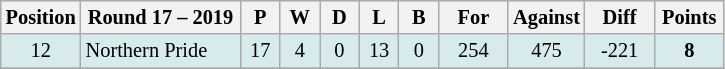<table class="wikitable" style="text-align:center; font-size:85%;">
<tr style="background: #d7ebed;">
<th width="40" abbr="Position">Position</th>
<th width="100">Round 17 – 2019</th>
<th width="20" abbr="Played">P</th>
<th width="20" abbr="Won">W</th>
<th width="20" abbr="Drawn">D</th>
<th width="20" abbr="Lost">L</th>
<th width="20" abbr="Bye">B</th>
<th width="40" abbr="Points for">For</th>
<th width="40" abbr="Points against">Against</th>
<th width="40" abbr="Points difference">Diff</th>
<th width="40" abbr="Points">Points</th>
</tr>
<tr style="background: #d7ebed;">
<td>12</td>
<td style="text-align:left;"> Northern Pride</td>
<td>17</td>
<td>4</td>
<td>0</td>
<td>13</td>
<td>0</td>
<td>254</td>
<td>475</td>
<td>-221</td>
<td><strong>8</strong></td>
</tr>
<tr>
</tr>
</table>
